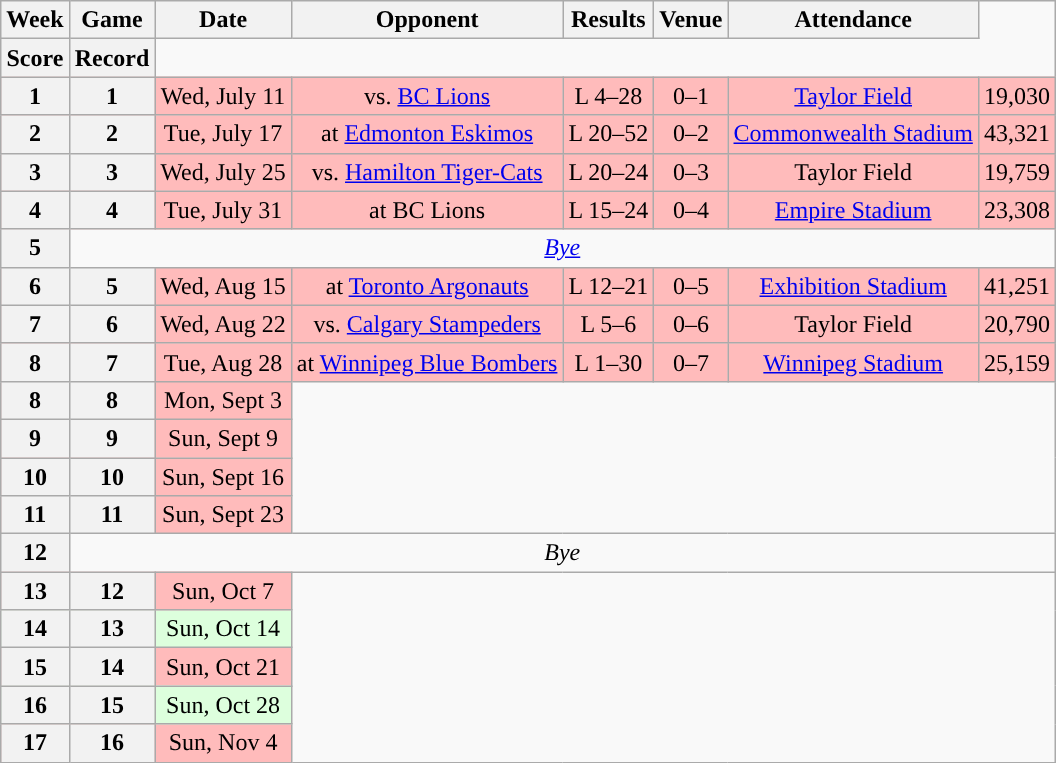<table class="wikitable" style="text-align:center">
<tr>
<th>Week</th>
<th>Game</th>
<th>Date</th>
<th>Opponent</th>
<th>Results</th>
<th>Venue</th>
<th>Attendance</th>
</tr>
<tr>
<th>Score</th>
<th>Record</th>
</tr>
<tr style="background:#ffbbbb">
<th>1</th>
<th>1</th>
<td>Wed, July 11</td>
<td>vs. <a href='#'>BC Lions</a></td>
<td>L 4–28</td>
<td>0–1</td>
<td><a href='#'>Taylor Field</a></td>
<td>19,030</td>
</tr>
<tr style="background:#ffbbbb">
<th>2</th>
<th>2</th>
<td>Tue, July 17</td>
<td>at <a href='#'>Edmonton Eskimos</a></td>
<td>L 20–52</td>
<td>0–2</td>
<td><a href='#'>Commonwealth Stadium</a></td>
<td>43,321</td>
</tr>
<tr style="background:#ffbbbb">
<th>3</th>
<th>3</th>
<td>Wed, July 25</td>
<td>vs. <a href='#'>Hamilton Tiger-Cats</a></td>
<td>L 20–24</td>
<td>0–3</td>
<td>Taylor Field</td>
<td>19,759</td>
</tr>
<tr style="background:#ffbbbb">
<th>4</th>
<th>4</th>
<td>Tue, July 31</td>
<td>at BC Lions</td>
<td>L 15–24</td>
<td>0–4</td>
<td><a href='#'>Empire Stadium</a></td>
<td>23,308</td>
</tr>
<tr>
<th>5</th>
<td colspan="7"><em><a href='#'>Bye</a></em></td>
</tr>
<tr style="background:#ffbbbb">
<th>6</th>
<th>5</th>
<td>Wed, Aug 15</td>
<td>at <a href='#'>Toronto Argonauts</a></td>
<td>L 12–21</td>
<td>0–5</td>
<td><a href='#'>Exhibition Stadium</a></td>
<td>41,251</td>
</tr>
<tr style="background:#ffbbbb">
<th>7</th>
<th>6</th>
<td>Wed, Aug 22</td>
<td>vs. <a href='#'>Calgary Stampeders</a></td>
<td>L 5–6</td>
<td>0–6</td>
<td>Taylor Field</td>
<td>20,790</td>
</tr>
<tr style="background:#ffbbbb">
<th>8</th>
<th>7</th>
<td>Tue, Aug 28</td>
<td>at <a href='#'>Winnipeg Blue Bombers</a></td>
<td>L 1–30</td>
<td>0–7</td>
<td><a href='#'>Winnipeg Stadium</a></td>
<td>25,159</td>
</tr>
<tr style="background:#ffbbbb">
<th>8</th>
<th>8</th>
<td>Mon, Sept 3</td>
</tr>
<tr style="background:#ffbbbb">
<th>9</th>
<th>9</th>
<td>Sun, Sept 9</td>
</tr>
<tr style="background:#ffbbbb">
<th>10</th>
<th>10</th>
<td>Sun, Sept 16</td>
</tr>
<tr style="background:#ffbbbb">
<th>11</th>
<th>11</th>
<td>Sun, Sept 23</td>
</tr>
<tr>
<th>12</th>
<td colspan="7"><em>Bye</em></td>
</tr>
<tr style="background:#ffbbbb">
<th>13</th>
<th>12</th>
<td>Sun, Oct 7</td>
</tr>
<tr style="background:#ddffdd">
<th>14</th>
<th>13</th>
<td>Sun, Oct 14</td>
</tr>
<tr style="background:#ffbbbb">
<th>15</th>
<th>14</th>
<td>Sun, Oct 21</td>
</tr>
<tr style="background:#ddffdd">
<th>16</th>
<th>15</th>
<td>Sun, Oct 28</td>
</tr>
<tr style="background:#ffbbbb">
<th>17</th>
<th>16</th>
<td>Sun, Nov 4</td>
</tr>
</table>
